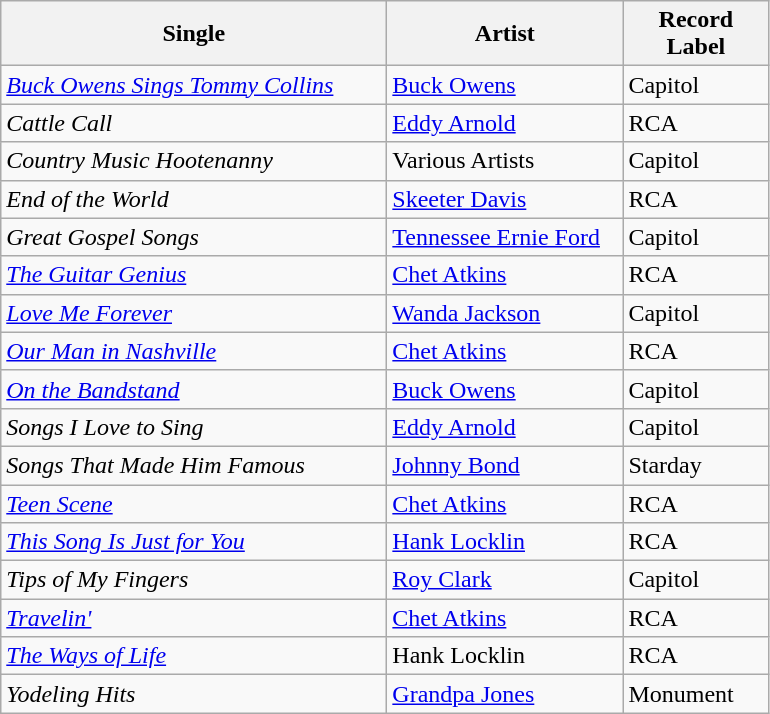<table class="wikitable sortable">
<tr>
<th width="250">Single</th>
<th width="150">Artist</th>
<th width="90">Record Label</th>
</tr>
<tr>
<td><em><a href='#'>Buck Owens Sings Tommy Collins</a></em></td>
<td><a href='#'>Buck Owens</a></td>
<td>Capitol</td>
</tr>
<tr>
<td><em>Cattle Call</em></td>
<td><a href='#'>Eddy Arnold</a></td>
<td>RCA</td>
</tr>
<tr>
<td><em>Country Music Hootenanny</em></td>
<td>Various Artists</td>
<td>Capitol</td>
</tr>
<tr>
<td><em>End of the World</em></td>
<td><a href='#'>Skeeter Davis</a></td>
<td>RCA</td>
</tr>
<tr>
<td><em>Great Gospel Songs</em></td>
<td><a href='#'>Tennessee Ernie Ford</a></td>
<td>Capitol</td>
</tr>
<tr>
<td><em><a href='#'>The Guitar Genius</a></em></td>
<td><a href='#'>Chet Atkins</a></td>
<td>RCA</td>
</tr>
<tr>
<td><em><a href='#'>Love Me Forever</a></em></td>
<td><a href='#'>Wanda Jackson</a></td>
<td>Capitol</td>
</tr>
<tr>
<td><em><a href='#'>Our Man in Nashville</a></em></td>
<td><a href='#'>Chet Atkins</a></td>
<td>RCA</td>
</tr>
<tr>
<td><em><a href='#'>On the Bandstand</a></em></td>
<td><a href='#'>Buck Owens</a></td>
<td>Capitol</td>
</tr>
<tr>
<td><em>Songs I Love to Sing</em></td>
<td><a href='#'>Eddy Arnold</a></td>
<td>Capitol</td>
</tr>
<tr>
<td><em>Songs That Made Him Famous</em></td>
<td><a href='#'>Johnny Bond</a></td>
<td>Starday</td>
</tr>
<tr>
<td><em><a href='#'>Teen Scene</a></em></td>
<td><a href='#'>Chet Atkins</a></td>
<td>RCA</td>
</tr>
<tr>
<td><em><a href='#'>This Song Is Just for You</a></em></td>
<td><a href='#'>Hank Locklin</a></td>
<td>RCA</td>
</tr>
<tr>
<td><em>Tips of My Fingers</em></td>
<td><a href='#'>Roy Clark</a></td>
<td>Capitol</td>
</tr>
<tr>
<td><em><a href='#'>Travelin'</a></em></td>
<td><a href='#'>Chet Atkins</a></td>
<td>RCA</td>
</tr>
<tr>
<td><em><a href='#'>The Ways of Life</a></em></td>
<td>Hank Locklin</td>
<td>RCA</td>
</tr>
<tr>
<td><em>Yodeling Hits</em></td>
<td><a href='#'>Grandpa Jones</a></td>
<td>Monument</td>
</tr>
</table>
